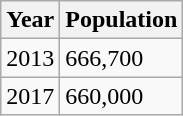<table class="wikitable">
<tr>
<th>Year</th>
<th>Population</th>
</tr>
<tr>
<td>2013</td>
<td>666,700</td>
</tr>
<tr>
<td>2017</td>
<td>660,000</td>
</tr>
</table>
